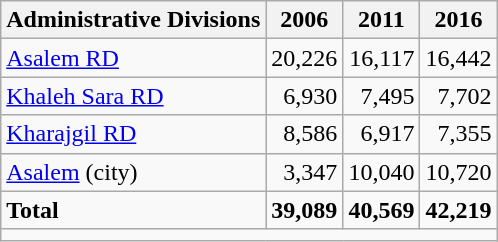<table class="wikitable">
<tr>
<th>Administrative Divisions</th>
<th>2006</th>
<th>2011</th>
<th>2016</th>
</tr>
<tr>
<td><a href='#'>Asalem RD</a></td>
<td style="text-align: right;">20,226</td>
<td style="text-align: right;">16,117</td>
<td style="text-align: right;">16,442</td>
</tr>
<tr>
<td><a href='#'>Khaleh Sara RD</a></td>
<td style="text-align: right;">6,930</td>
<td style="text-align: right;">7,495</td>
<td style="text-align: right;">7,702</td>
</tr>
<tr>
<td><a href='#'>Kharajgil RD</a></td>
<td style="text-align: right;">8,586</td>
<td style="text-align: right;">6,917</td>
<td style="text-align: right;">7,355</td>
</tr>
<tr>
<td><a href='#'>Asalem</a> (city)</td>
<td style="text-align: right;">3,347</td>
<td style="text-align: right;">10,040</td>
<td style="text-align: right;">10,720</td>
</tr>
<tr>
<td><strong>Total</strong></td>
<td style="text-align: right;"><strong>39,089</strong></td>
<td style="text-align: right;"><strong>40,569</strong></td>
<td style="text-align: right;"><strong>42,219</strong></td>
</tr>
<tr>
<td colspan=4></td>
</tr>
</table>
